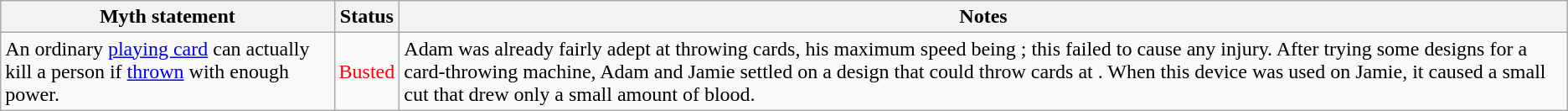<table class="wikitable plainrowheaders">
<tr>
<th>Myth statement</th>
<th>Status</th>
<th>Notes</th>
</tr>
<tr>
<td>An ordinary <a href='#'>playing card</a> can actually kill a person if <a href='#'>thrown</a> with enough power.</td>
<td style="color:red">Busted</td>
<td>Adam was already fairly adept at throwing cards, his maximum speed being ; this failed to cause any injury. After trying some designs for a card-throwing machine, Adam and Jamie settled on a design that could throw cards at . When this device was used on Jamie, it caused a small cut that drew only a small amount of blood.</td>
</tr>
</table>
